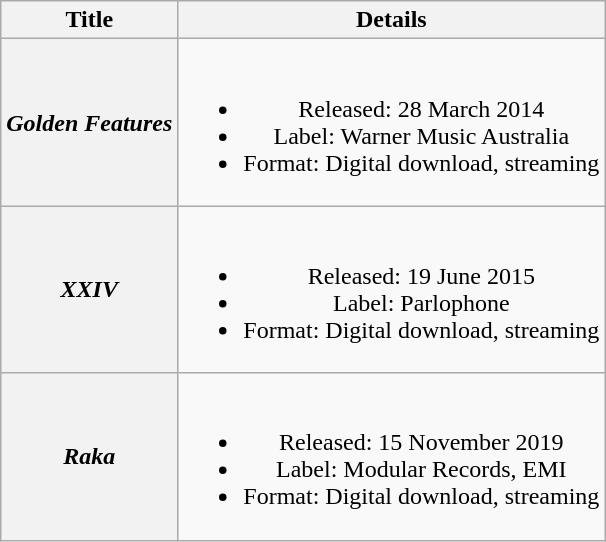<table class="wikitable plainrowheaders" style="text-align:center;">
<tr>
<th>Title</th>
<th>Details</th>
</tr>
<tr>
<th scope="row"><em>Golden Features</em></th>
<td><br><ul><li>Released: 28 March 2014</li><li>Label: Warner Music Australia<br></li><li>Format: Digital download, streaming</li></ul></td>
</tr>
<tr>
<th scope="row"><em>XXIV</em></th>
<td><br><ul><li>Released: 19 June 2015</li><li>Label: Parlophone</li><li>Format: Digital download, streaming</li></ul></td>
</tr>
<tr>
<th scope="row"><em>Raka</em><br></th>
<td><br><ul><li>Released: 15 November 2019</li><li>Label: Modular Records, EMI</li><li>Format: Digital download, streaming</li></ul></td>
</tr>
</table>
